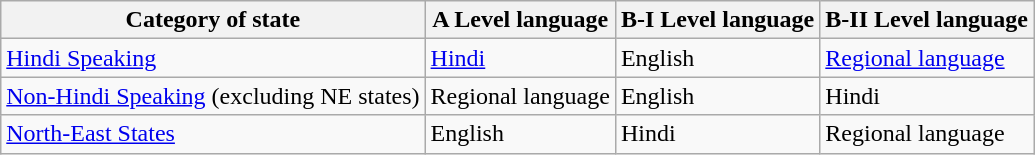<table class="wikitable">
<tr>
<th>Category of state</th>
<th>A Level language</th>
<th>B-I Level language</th>
<th>B-II Level language</th>
</tr>
<tr>
<td><a href='#'>Hindi Speaking</a></td>
<td><a href='#'>Hindi</a></td>
<td>English</td>
<td><a href='#'>Regional language</a></td>
</tr>
<tr>
<td><a href='#'>Non-Hindi Speaking</a> (excluding NE states)</td>
<td>Regional language</td>
<td>English</td>
<td>Hindi</td>
</tr>
<tr>
<td><a href='#'>North-East States</a></td>
<td>English</td>
<td>Hindi</td>
<td>Regional language</td>
</tr>
</table>
